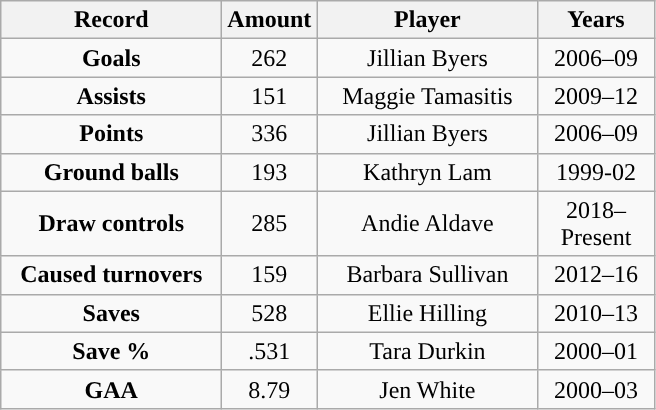<table class="wikitable">
<tr>
<th style="width:140px; ">Record</th>
<th style="width:35px; ">Amount</th>
<th style="width:140px; ">Player</th>
<th style="width:70px; ">Years</th>
</tr>
<tr style="text-align:center;">
<td><strong>Goals</strong></td>
<td>262</td>
<td>Jillian Byers</td>
<td>2006–09</td>
</tr>
<tr style="text-align:center;">
<td><strong>Assists</strong></td>
<td>151</td>
<td>Maggie Tamasitis</td>
<td>2009–12</td>
</tr>
<tr style="text-align:center;">
<td><strong>Points</strong></td>
<td>336</td>
<td>Jillian Byers</td>
<td>2006–09</td>
</tr>
<tr style="text-align:center;">
<td><strong>Ground balls</strong></td>
<td>193</td>
<td>Kathryn Lam</td>
<td>1999-02</td>
</tr>
<tr style="text-align:center;">
<td><strong>Draw controls</strong></td>
<td>285</td>
<td>Andie Aldave</td>
<td>2018–Present</td>
</tr>
<tr style="text-align:center;">
<td><strong>Caused turnovers</strong></td>
<td>159</td>
<td>Barbara Sullivan</td>
<td>2012–16</td>
</tr>
<tr style="text-align:center;">
<td><strong>Saves</strong></td>
<td>528</td>
<td>Ellie Hilling</td>
<td>2010–13</td>
</tr>
<tr style="text-align:center;">
<td><strong>Save %</strong></td>
<td>.531</td>
<td>Tara Durkin</td>
<td>2000–01</td>
</tr>
<tr style="text-align:center;">
<td><strong>GAA</strong></td>
<td>8.79</td>
<td>Jen White</td>
<td>2000–03</td>
</tr>
</table>
